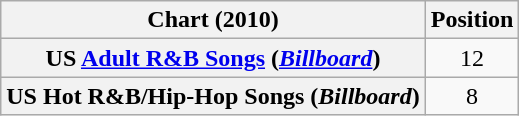<table class="wikitable sortable plainrowheaders">
<tr>
<th align="center">Chart (2010)</th>
<th align="center">Position</th>
</tr>
<tr>
<th scope="row">US <a href='#'>Adult R&B Songs</a> (<em><a href='#'>Billboard</a></em>)</th>
<td align="center">12</td>
</tr>
<tr>
<th scope="row">US Hot R&B/Hip-Hop Songs (<em>Billboard</em>)</th>
<td align="center">8</td>
</tr>
</table>
